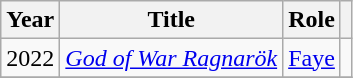<table class="wikitable sortable">
<tr>
<th>Year</th>
<th>Title</th>
<th>Role</th>
<th class="unsortable"></th>
</tr>
<tr>
<td>2022</td>
<td><em><a href='#'>God of War Ragnarök</a></em></td>
<td><a href='#'>Faye</a></td>
<td></td>
</tr>
<tr>
</tr>
</table>
